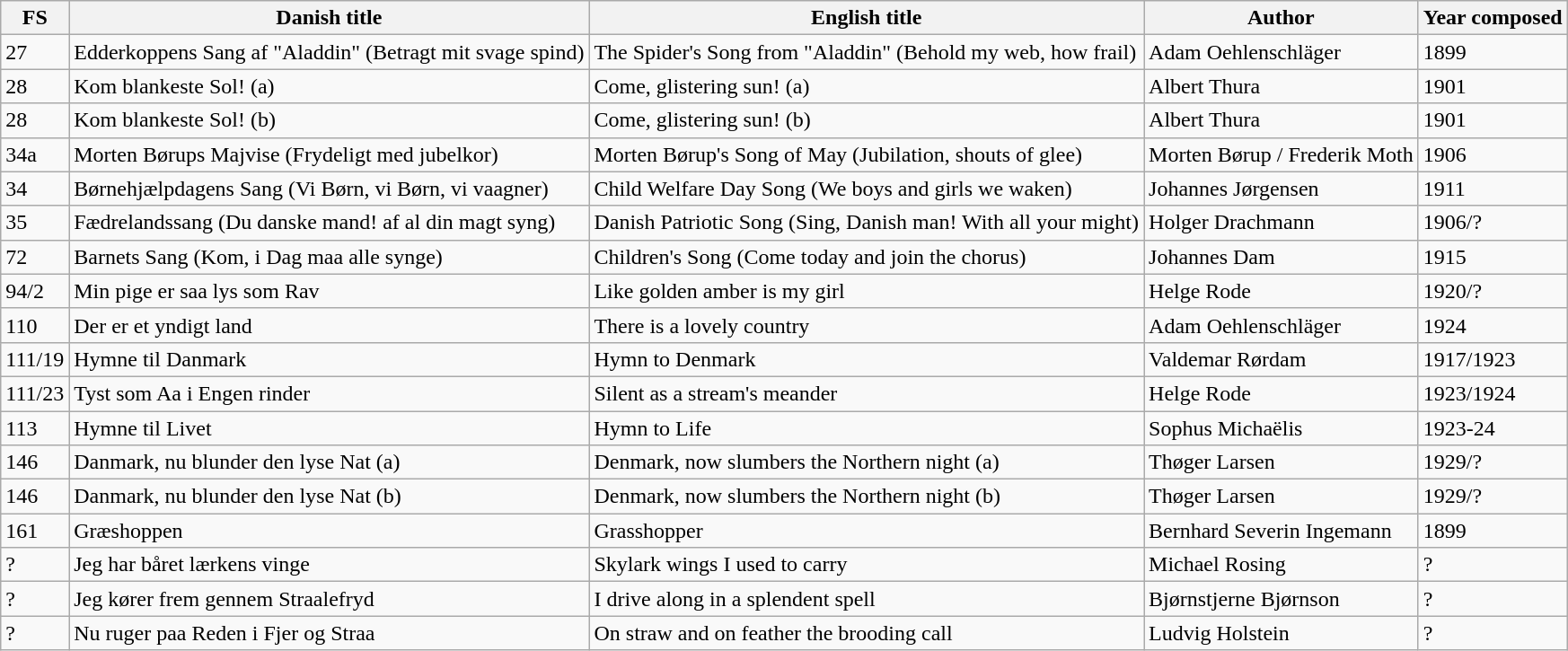<table class="wikitable center">
<tr>
<th>FS</th>
<th>Danish title</th>
<th>English title</th>
<th>Author</th>
<th>Year composed</th>
</tr>
<tr>
<td>27</td>
<td>Edderkoppens Sang af "Aladdin" (Betragt mit svage spind)</td>
<td>The Spider's Song from "Aladdin" (Behold my web, how frail)</td>
<td>Adam Oehlenschläger</td>
<td>1899</td>
</tr>
<tr>
<td>28</td>
<td>Kom blankeste Sol! (a)</td>
<td>Come, glistering sun! (a)</td>
<td>Albert Thura</td>
<td>1901</td>
</tr>
<tr>
<td>28</td>
<td>Kom blankeste Sol! (b)</td>
<td>Come, glistering sun! (b)</td>
<td>Albert Thura</td>
<td>1901</td>
</tr>
<tr>
<td>34a</td>
<td>Morten Børups Majvise (Frydeligt med jubelkor)</td>
<td>Morten Børup's Song of May (Jubilation, shouts of glee)</td>
<td>Morten Børup / Frederik Moth</td>
<td>1906</td>
</tr>
<tr>
<td>34</td>
<td>Børnehjælpdagens Sang (Vi Børn, vi Børn, vi vaagner)</td>
<td>Child Welfare Day Song (We boys and girls we waken)</td>
<td>Johannes Jørgensen</td>
<td>1911</td>
</tr>
<tr>
<td>35</td>
<td>Fædrelandssang (Du danske mand! af al din magt syng)</td>
<td>Danish Patriotic Song (Sing, Danish man! With all your might)</td>
<td>Holger Drachmann</td>
<td>1906/?</td>
</tr>
<tr>
<td>72</td>
<td>Barnets Sang (Kom, i Dag maa alle synge)</td>
<td>Children's Song (Come today and join the chorus)</td>
<td>Johannes Dam</td>
<td>1915</td>
</tr>
<tr>
<td>94/2</td>
<td>Min pige er saa lys som Rav</td>
<td>Like golden amber is my girl</td>
<td>Helge Rode</td>
<td>1920/?</td>
</tr>
<tr>
<td>110</td>
<td>Der er et yndigt land</td>
<td>There is a lovely country</td>
<td>Adam Oehlenschläger</td>
<td>1924</td>
</tr>
<tr>
<td>111/19</td>
<td>Hymne til Danmark</td>
<td>Hymn to Denmark</td>
<td>Valdemar Rørdam</td>
<td>1917/1923</td>
</tr>
<tr>
<td>111/23</td>
<td>Tyst som Aa i Engen rinder</td>
<td>Silent as a stream's meander</td>
<td>Helge Rode</td>
<td>1923/1924</td>
</tr>
<tr>
<td>113</td>
<td>Hymne til Livet</td>
<td>Hymn to Life</td>
<td>Sophus Michaëlis</td>
<td>1923-24</td>
</tr>
<tr>
<td>146</td>
<td>Danmark, nu blunder den lyse Nat (a)</td>
<td>Denmark, now slumbers the Northern night (a)</td>
<td>Thøger Larsen</td>
<td>1929/?</td>
</tr>
<tr>
<td>146</td>
<td>Danmark, nu blunder den lyse Nat (b)</td>
<td>Denmark, now slumbers the Northern night (b)</td>
<td>Thøger Larsen</td>
<td>1929/?</td>
</tr>
<tr>
<td>161</td>
<td>Græshoppen</td>
<td>Grasshopper</td>
<td>Bernhard Severin Ingemann</td>
<td>1899</td>
</tr>
<tr>
<td>?</td>
<td>Jeg har båret lærkens vinge</td>
<td>Skylark wings I used to carry</td>
<td>Michael Rosing</td>
<td>?</td>
</tr>
<tr>
<td>?</td>
<td>Jeg kører frem gennem Straalefryd</td>
<td>I drive along in a splendent spell</td>
<td>Bjørnstjerne Bjørnson</td>
<td>?</td>
</tr>
<tr>
<td>?</td>
<td>Nu ruger paa Reden i Fjer og Straa</td>
<td>On straw and on feather the brooding call</td>
<td>Ludvig Holstein</td>
<td>?</td>
</tr>
</table>
